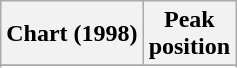<table class="wikitable sortable">
<tr>
<th align="center">Chart (1998)</th>
<th align="center">Peak<br>position</th>
</tr>
<tr>
</tr>
<tr>
</tr>
<tr>
</tr>
</table>
